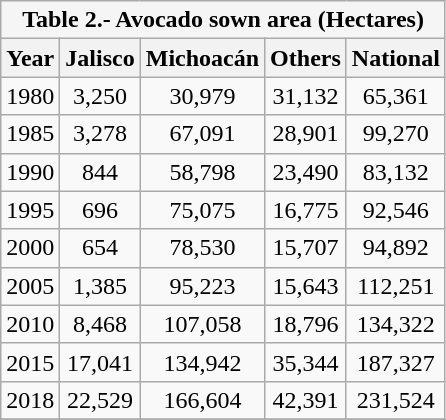<table class="wikitable sortable" style="background:">
<tr>
<th colspan="11" align="center" style="background:#f5f5f5;">Table 2.- Avocado sown area (Hectares)</th>
</tr>
<tr>
<th>Year</th>
<th>Jalisco</th>
<th>Michoacán</th>
<th>Others</th>
<th>National</th>
</tr>
<tr>
<td align="center">1980</td>
<td align="center">3,250</td>
<td align="center">30,979</td>
<td align="center">31,132</td>
<td align="center">65,361</td>
</tr>
<tr>
<td align="center">1985</td>
<td align="center">3,278</td>
<td align="center">67,091</td>
<td align="center">28,901</td>
<td align="center">99,270</td>
</tr>
<tr>
<td align="center">1990</td>
<td align="center">844</td>
<td align="center">58,798</td>
<td align="center">23,490</td>
<td align="center">83,132</td>
</tr>
<tr>
<td align="center">1995</td>
<td align="center">696</td>
<td align="center">75,075</td>
<td align="center">16,775</td>
<td align="center">92,546</td>
</tr>
<tr>
<td align="center">2000</td>
<td align="center">654</td>
<td align="center">78,530</td>
<td align="center">15,707</td>
<td align="center">94,892</td>
</tr>
<tr>
<td align="center">2005</td>
<td align="center">1,385</td>
<td align="center">95,223</td>
<td align="center">15,643</td>
<td align="center">112,251</td>
</tr>
<tr>
<td align="center">2010</td>
<td align="center">8,468</td>
<td align="center">107,058</td>
<td align="center">18,796</td>
<td align="center">134,322</td>
</tr>
<tr>
<td align="center">2015</td>
<td align="center">17,041</td>
<td align="center">134,942</td>
<td align="center">35,344</td>
<td align="center">187,327</td>
</tr>
<tr>
<td align="center">2018</td>
<td align="center">22,529</td>
<td align="center">166,604</td>
<td align="center">42,391</td>
<td align="center">231,524</td>
</tr>
<tr>
</tr>
</table>
